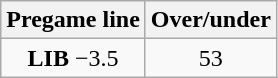<table class="wikitable">
<tr align="center">
<th style=>Pregame line</th>
<th style=>Over/under</th>
</tr>
<tr align="center">
<td><strong>LIB</strong> −3.5</td>
<td>53</td>
</tr>
</table>
